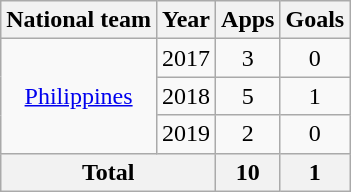<table class=wikitable style=text-align:center>
<tr>
<th>National team</th>
<th>Year</th>
<th>Apps</th>
<th>Goals</th>
</tr>
<tr>
<td rowspan=3><a href='#'>Philippines</a></td>
<td>2017</td>
<td>3</td>
<td>0</td>
</tr>
<tr>
<td>2018</td>
<td>5</td>
<td>1</td>
</tr>
<tr>
<td>2019</td>
<td>2</td>
<td>0</td>
</tr>
<tr>
<th colspan=2>Total</th>
<th>10</th>
<th>1</th>
</tr>
</table>
